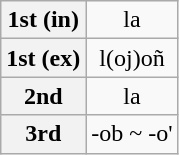<table class="wikitable" style="text-align: center;">
<tr>
<th>1st (in)</th>
<td>la</td>
</tr>
<tr>
<th>1st (ex)</th>
<td>l(oj)oñ</td>
</tr>
<tr>
<th>2nd</th>
<td>la</td>
</tr>
<tr>
<th>3rd</th>
<td>-ob ~ -o'</td>
</tr>
</table>
